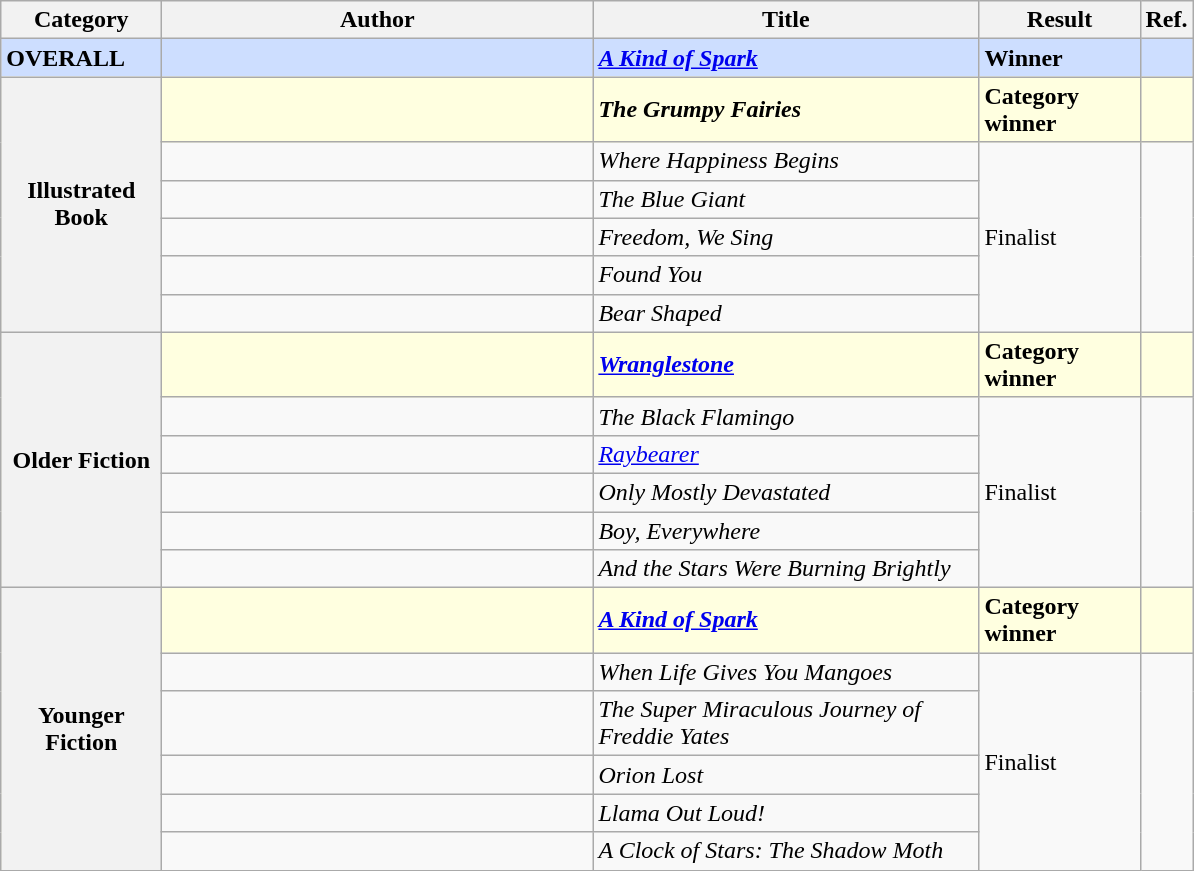<table class="wikitable sortable">
<tr>
<th style="width:100px">Category</th>
<th style="width:280px">Author</th>
<th style="width:250px">Title</th>
<th style="width:100px">Result</th>
<th style="width:20px">Ref.</th>
</tr>
<tr style="background:#cddeff">
<td><strong>OVERALL</strong></td>
<td><strong></strong></td>
<td><strong><em><a href='#'>A Kind of Spark</a></em></strong></td>
<td><strong>Winner</strong></td>
<td></td>
</tr>
<tr style="background:lightyellow;">
<th rowspan="6">Illustrated Book</th>
<td><strong></strong></td>
<td><strong><em>The Grumpy Fairies</em></strong></td>
<td><strong>Category winner</strong></td>
<td></td>
</tr>
<tr>
<td></td>
<td><em>Where Happiness Begins</em></td>
<td rowspan="5">Finalist</td>
<td rowspan="5"></td>
</tr>
<tr>
<td></td>
<td><em>The Blue Giant</em></td>
</tr>
<tr>
<td></td>
<td><em>Freedom, We Sing</em></td>
</tr>
<tr>
<td></td>
<td><em>Found You</em></td>
</tr>
<tr>
<td></td>
<td><em>Bear Shaped</em></td>
</tr>
<tr style="background:lightyellow;">
<th rowspan="6">Older Fiction</th>
<td><strong></strong></td>
<td><strong><em><a href='#'>Wranglestone</a></em></strong></td>
<td><strong>Category winner</strong></td>
<td></td>
</tr>
<tr>
<td></td>
<td><em>The Black Flamingo</em></td>
<td rowspan="5">Finalist</td>
<td rowspan="5"></td>
</tr>
<tr>
<td></td>
<td><em><a href='#'>Raybearer</a></em></td>
</tr>
<tr>
<td></td>
<td><em>Only Mostly Devastated</em></td>
</tr>
<tr>
<td></td>
<td><em>Boy, Everywhere</em></td>
</tr>
<tr>
<td></td>
<td><em>And the Stars Were Burning Brightly</em></td>
</tr>
<tr style="background:lightyellow;">
<th rowspan="6"><strong>Younger Fiction</strong></th>
<td><strong></strong></td>
<td><strong><em><a href='#'>A Kind of Spark</a></em></strong></td>
<td><strong>Category winner</strong></td>
<td></td>
</tr>
<tr>
<td></td>
<td><em>When Life Gives You Mangoes</em></td>
<td rowspan="5">Finalist</td>
<td rowspan="5"></td>
</tr>
<tr>
<td></td>
<td><em>The Super Miraculous Journey of Freddie Yates</em></td>
</tr>
<tr>
<td></td>
<td><em>Orion Lost</em></td>
</tr>
<tr>
<td></td>
<td><em>Llama Out Loud!</em></td>
</tr>
<tr>
<td></td>
<td><em>A Clock of Stars: The Shadow Moth</em></td>
</tr>
</table>
